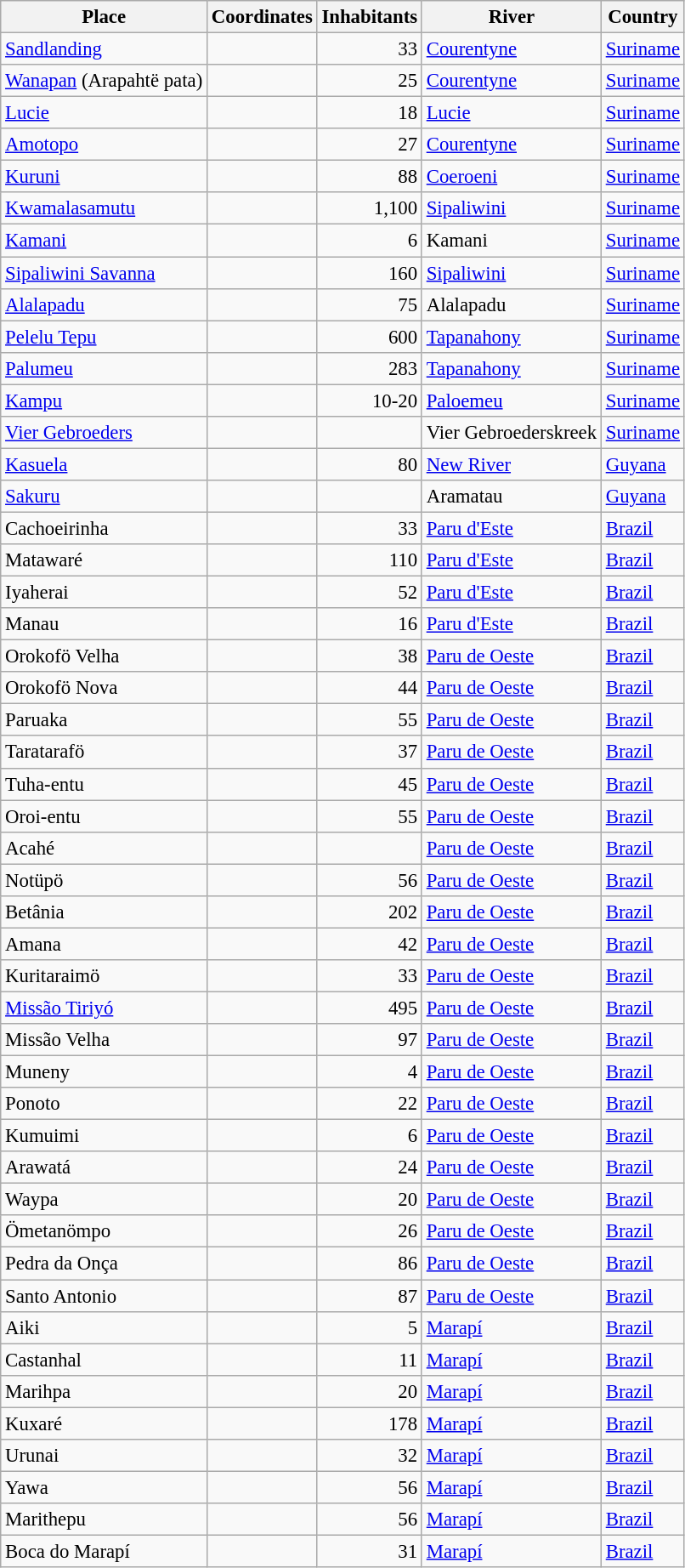<table class="wikitable sortable" style="font-size: 95%">
<tr>
<th>Place</th>
<th>Coordinates</th>
<th data-sort-type="number">Inhabitants</th>
<th>River</th>
<th>Country</th>
</tr>
<tr class="vcard">
<td class="fn org"><a href='#'>Sandlanding</a></td>
<td></td>
<td style="text-align:right">33</td>
<td><a href='#'>Courentyne</a></td>
<td> <span><a href='#'>Suriname</a></span></td>
</tr>
<tr class="vcard">
<td class="fn org"><a href='#'>Wanapan</a> (Arapahtë pata)</td>
<td></td>
<td style="text-align:right">25</td>
<td><a href='#'>Courentyne</a></td>
<td> <span><a href='#'>Suriname</a></span></td>
</tr>
<tr class="vcard">
<td class="fn org"><a href='#'>Lucie</a></td>
<td></td>
<td style="text-align:right">18</td>
<td><a href='#'>Lucie</a></td>
<td> <span><a href='#'>Suriname</a></span></td>
</tr>
<tr class="vcard">
<td class="fn org"><a href='#'>Amotopo</a></td>
<td></td>
<td style="text-align:right">27</td>
<td><a href='#'>Courentyne</a></td>
<td> <span><a href='#'>Suriname</a></span></td>
</tr>
<tr class="vcard">
<td class="fn org"><a href='#'>Kuruni</a></td>
<td></td>
<td style="text-align:right">88</td>
<td><a href='#'>Coeroeni</a></td>
<td> <span><a href='#'>Suriname</a></span></td>
</tr>
<tr class="vcard">
<td class="fn org"><a href='#'>Kwamalasamutu</a></td>
<td></td>
<td style="text-align:right">1,100</td>
<td><a href='#'>Sipaliwini</a></td>
<td> <span><a href='#'>Suriname</a></span></td>
</tr>
<tr class="vcard">
<td class="fn org"><a href='#'>Kamani</a></td>
<td></td>
<td style="text-align:right">6</td>
<td>Kamani</td>
<td> <span><a href='#'>Suriname</a></span></td>
</tr>
<tr class="vcard">
<td class="fn org"><a href='#'>Sipaliwini Savanna</a></td>
<td></td>
<td style="text-align:right">160</td>
<td><a href='#'>Sipaliwini</a></td>
<td> <span><a href='#'>Suriname</a></span></td>
</tr>
<tr class="vcard">
<td class="fn org"><a href='#'>Alalapadu</a></td>
<td></td>
<td style="text-align:right">75</td>
<td>Alalapadu</td>
<td> <span><a href='#'>Suriname</a></span></td>
</tr>
<tr class="vcard">
<td class="fn org"><a href='#'>Pelelu Tepu</a></td>
<td></td>
<td style="text-align:right">600</td>
<td><a href='#'>Tapanahony</a></td>
<td> <span><a href='#'>Suriname</a></span></td>
</tr>
<tr class="vcard">
<td class="fn org"><a href='#'>Palumeu</a></td>
<td></td>
<td style="text-align:right">283</td>
<td><a href='#'>Tapanahony</a></td>
<td> <span><a href='#'>Suriname</a></span></td>
</tr>
<tr class="vcard">
<td class="fn org"><a href='#'>Kampu</a></td>
<td></td>
<td style="text-align:right">10-20</td>
<td><a href='#'>Paloemeu</a></td>
<td> <span><a href='#'>Suriname</a></span></td>
</tr>
<tr class="vcard">
<td class="fn org"><a href='#'>Vier Gebroeders</a></td>
<td></td>
<td style="text-align:right"></td>
<td>Vier Gebroederskreek</td>
<td> <span><a href='#'>Suriname</a></span></td>
</tr>
<tr class="vcard">
<td class="fn org"><a href='#'>Kasuela</a></td>
<td></td>
<td style="text-align:right">80</td>
<td><a href='#'>New River</a></td>
<td> <span><a href='#'>Guyana</a></span></td>
</tr>
<tr class="vcard">
<td class="fn org"><a href='#'>Sakuru</a></td>
<td></td>
<td style="text-align:right"></td>
<td>Aramatau</td>
<td> <span><a href='#'>Guyana</a></span></td>
</tr>
<tr class="vcard">
<td class="fn org">Cachoeirinha</td>
<td></td>
<td style="text-align:right">33</td>
<td><a href='#'>Paru d'Este</a></td>
<td> <span><a href='#'>Brazil</a></span></td>
</tr>
<tr class="vcard">
<td class="fn org">Matawaré</td>
<td></td>
<td style="text-align:right">110</td>
<td><a href='#'>Paru d'Este</a></td>
<td> <span><a href='#'>Brazil</a></span></td>
</tr>
<tr class="vcard">
<td class="fn org">Iyaherai</td>
<td></td>
<td style="text-align:right">52</td>
<td><a href='#'>Paru d'Este</a></td>
<td> <span><a href='#'>Brazil</a></span></td>
</tr>
<tr class="vcard">
<td class="fn org">Manau</td>
<td></td>
<td style="text-align:right">16</td>
<td><a href='#'>Paru d'Este</a></td>
<td> <span><a href='#'>Brazil</a></span></td>
</tr>
<tr class="vcard">
<td class="fn org">Orokofö Velha</td>
<td></td>
<td style="text-align:right">38</td>
<td><a href='#'>Paru de Oeste</a></td>
<td> <span><a href='#'>Brazil</a></span></td>
</tr>
<tr class="vcard">
<td class="fn org">Orokofö Nova</td>
<td></td>
<td style="text-align:right">44</td>
<td><a href='#'>Paru de Oeste</a></td>
<td> <span><a href='#'>Brazil</a></span></td>
</tr>
<tr class="vcard">
<td class="fn org">Paruaka</td>
<td></td>
<td style="text-align:right">55</td>
<td><a href='#'>Paru de Oeste</a></td>
<td> <span><a href='#'>Brazil</a></span></td>
</tr>
<tr class="vcard">
<td class="fn org">Taratarafö</td>
<td></td>
<td style="text-align:right">37</td>
<td><a href='#'>Paru de Oeste</a></td>
<td> <span><a href='#'>Brazil</a></span></td>
</tr>
<tr class="vcard">
<td class="fn org">Tuha-entu</td>
<td></td>
<td style="text-align:right">45</td>
<td><a href='#'>Paru de Oeste</a></td>
<td> <span><a href='#'>Brazil</a></span></td>
</tr>
<tr class="vcard">
<td class="fn org">Oroi-entu</td>
<td></td>
<td style="text-align:right">55</td>
<td><a href='#'>Paru de Oeste</a></td>
<td> <span><a href='#'>Brazil</a></span></td>
</tr>
<tr class="vcard">
<td class="fn org">Acahé</td>
<td></td>
<td style="text-align:right"></td>
<td><a href='#'>Paru de Oeste</a></td>
<td> <span><a href='#'>Brazil</a></span></td>
</tr>
<tr class="vcard">
<td class="fn org">Notüpö</td>
<td></td>
<td style="text-align:right">56</td>
<td><a href='#'>Paru de Oeste</a></td>
<td> <span><a href='#'>Brazil</a></span></td>
</tr>
<tr class="vcard">
<td class="fn org">Betânia</td>
<td></td>
<td style="text-align:right">202</td>
<td><a href='#'>Paru de Oeste</a></td>
<td> <span><a href='#'>Brazil</a></span></td>
</tr>
<tr class="vcard">
<td class="fn org">Amana</td>
<td></td>
<td style="text-align:right">42</td>
<td><a href='#'>Paru de Oeste</a></td>
<td> <span><a href='#'>Brazil</a></span></td>
</tr>
<tr class="vcard">
<td class="fn org">Kuritaraimö</td>
<td></td>
<td style="text-align:right">33</td>
<td><a href='#'>Paru de Oeste</a></td>
<td> <span><a href='#'>Brazil</a></span></td>
</tr>
<tr class="vcard">
<td class="fn org"><a href='#'>Missão Tiriyó</a></td>
<td></td>
<td style="text-align:right">495</td>
<td><a href='#'>Paru de Oeste</a></td>
<td> <span><a href='#'>Brazil</a></span></td>
</tr>
<tr class="vcard">
<td class="fn org">Missão Velha</td>
<td></td>
<td style="text-align:right">97</td>
<td><a href='#'>Paru de Oeste</a></td>
<td> <span><a href='#'>Brazil</a></span></td>
</tr>
<tr class="vcard">
<td class="fn org">Muneny</td>
<td></td>
<td style="text-align:right">4</td>
<td><a href='#'>Paru de Oeste</a></td>
<td> <span><a href='#'>Brazil</a></span></td>
</tr>
<tr class="vcard">
<td class="fn org">Ponoto</td>
<td></td>
<td style="text-align:right">22</td>
<td><a href='#'>Paru de Oeste</a></td>
<td> <span><a href='#'>Brazil</a></span></td>
</tr>
<tr class="vcard">
<td class="fn org">Kumuimi</td>
<td></td>
<td style="text-align:right">6</td>
<td><a href='#'>Paru de Oeste</a></td>
<td> <span><a href='#'>Brazil</a></span></td>
</tr>
<tr class="vcard">
<td class="fn org">Arawatá</td>
<td></td>
<td style="text-align:right">24</td>
<td><a href='#'>Paru de Oeste</a></td>
<td> <span><a href='#'>Brazil</a></span></td>
</tr>
<tr class="vcard">
<td class="fn org">Waypa</td>
<td></td>
<td style="text-align:right">20</td>
<td><a href='#'>Paru de Oeste</a></td>
<td> <span><a href='#'>Brazil</a></span></td>
</tr>
<tr class="vcard">
<td class="fn org">Ömetanömpo</td>
<td></td>
<td style="text-align:right">26</td>
<td><a href='#'>Paru de Oeste</a></td>
<td> <span><a href='#'>Brazil</a></span></td>
</tr>
<tr class="vcard">
<td class="fn org">Pedra da Onça</td>
<td></td>
<td style="text-align:right">86</td>
<td><a href='#'>Paru de Oeste</a></td>
<td> <span><a href='#'>Brazil</a></span></td>
</tr>
<tr class="vcard">
<td class="fn org">Santo Antonio</td>
<td></td>
<td style="text-align:right">87</td>
<td><a href='#'>Paru de Oeste</a></td>
<td> <span><a href='#'>Brazil</a></span></td>
</tr>
<tr class="vcard">
<td class="fn org">Aiki</td>
<td></td>
<td style="text-align:right">5</td>
<td><a href='#'>Marapí</a></td>
<td> <span><a href='#'>Brazil</a></span></td>
</tr>
<tr class="vcard">
<td class="fn org">Castanhal</td>
<td></td>
<td style="text-align:right">11</td>
<td><a href='#'>Marapí</a></td>
<td> <span><a href='#'>Brazil</a></span></td>
</tr>
<tr class="vcard">
<td class="fn org">Marihpa</td>
<td></td>
<td style="text-align:right">20</td>
<td><a href='#'>Marapí</a></td>
<td> <span><a href='#'>Brazil</a></span></td>
</tr>
<tr class="vcard">
<td class="fn org">Kuxaré</td>
<td></td>
<td style="text-align:right">178</td>
<td><a href='#'>Marapí</a></td>
<td> <span><a href='#'>Brazil</a></span></td>
</tr>
<tr class="vcard">
<td class="fn org">Urunai</td>
<td></td>
<td style="text-align:right">32</td>
<td><a href='#'>Marapí</a></td>
<td> <span><a href='#'>Brazil</a></span></td>
</tr>
<tr class="vcard">
<td class="fn org">Yawa</td>
<td></td>
<td style="text-align:right">56</td>
<td><a href='#'>Marapí</a></td>
<td> <span><a href='#'>Brazil</a></span></td>
</tr>
<tr class="vcard">
<td class="fn org">Marithepu</td>
<td></td>
<td style="text-align:right">56</td>
<td><a href='#'>Marapí</a></td>
<td> <span><a href='#'>Brazil</a></span></td>
</tr>
<tr class="vcard">
<td class="fn org">Boca do Marapí</td>
<td></td>
<td style="text-align:right">31</td>
<td><a href='#'>Marapí</a></td>
<td> <span><a href='#'>Brazil</a></span></td>
</tr>
</table>
